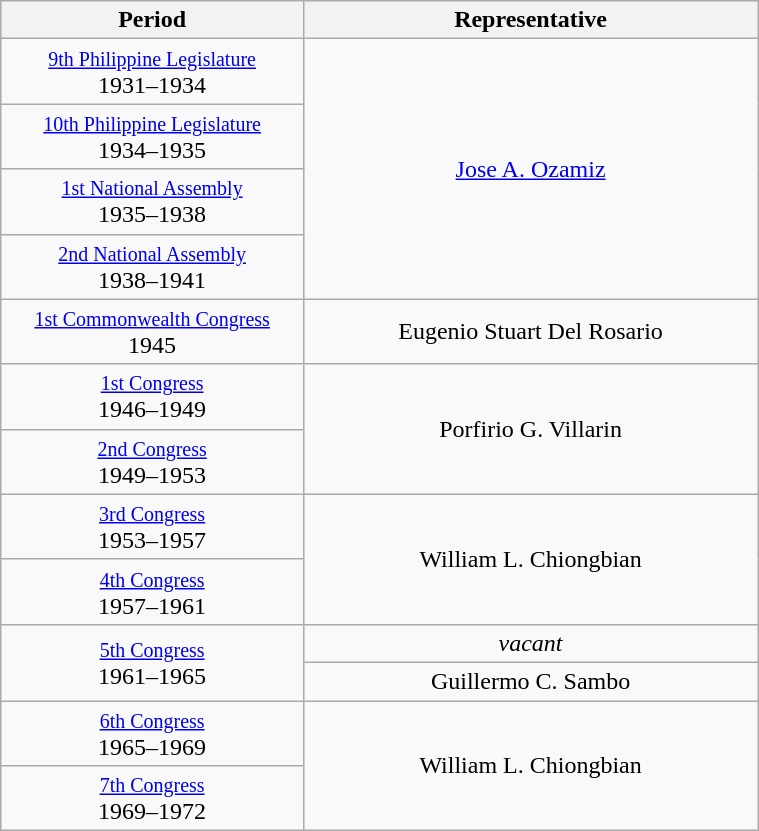<table class="wikitable" style="text-align:center; width:40%;">
<tr>
<th width="40%">Period</th>
<th>Representative</th>
</tr>
<tr>
<td><small><a href='#'>9th Philippine Legislature</a></small><br>1931–1934</td>
<td rowspan="4"><a href='#'>Jose A. Ozamiz</a></td>
</tr>
<tr>
<td><small><a href='#'>10th Philippine Legislature</a></small><br>1934–1935</td>
</tr>
<tr>
<td><small><a href='#'>1st National Assembly</a></small><br>1935–1938</td>
</tr>
<tr>
<td><small><a href='#'>2nd National Assembly</a></small><br>1938–1941</td>
</tr>
<tr>
<td><small><a href='#'>1st Commonwealth Congress</a></small><br>1945</td>
<td>Eugenio Stuart Del Rosario</td>
</tr>
<tr>
<td><small><a href='#'>1st Congress</a></small><br>1946–1949</td>
<td rowspan="2">Porfirio G. Villarin</td>
</tr>
<tr>
<td><small><a href='#'>2nd Congress</a></small><br>1949–1953</td>
</tr>
<tr>
<td><small><a href='#'>3rd Congress</a></small><br>1953–1957</td>
<td rowspan="2">William L. Chiongbian</td>
</tr>
<tr>
<td><small><a href='#'>4th Congress</a></small><br>1957–1961</td>
</tr>
<tr>
<td rowspan="2"><small><a href='#'>5th Congress</a></small><br>1961–1965</td>
<td><em>vacant</em></td>
</tr>
<tr>
<td>Guillermo C. Sambo</td>
</tr>
<tr>
<td><small><a href='#'>6th Congress</a></small><br>1965–1969</td>
<td rowspan="2">William L. Chiongbian</td>
</tr>
<tr>
<td><small><a href='#'>7th Congress</a></small><br>1969–1972</td>
</tr>
</table>
